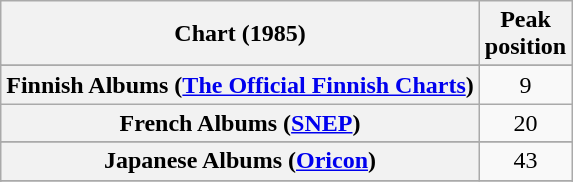<table class="wikitable sortable plainrowheaders">
<tr>
<th>Chart (1985)</th>
<th>Peak<br>position</th>
</tr>
<tr>
</tr>
<tr>
</tr>
<tr>
</tr>
<tr>
<th scope="row">Finnish Albums (<a href='#'>The Official Finnish Charts</a>)</th>
<td align="center">9</td>
</tr>
<tr>
<th scope="row">French Albums (<a href='#'>SNEP</a>)</th>
<td align="center">20</td>
</tr>
<tr>
</tr>
<tr>
<th scope="row">Japanese Albums (<a href='#'>Oricon</a>)</th>
<td align="center">43</td>
</tr>
<tr>
</tr>
<tr>
</tr>
<tr>
</tr>
<tr>
</tr>
</table>
